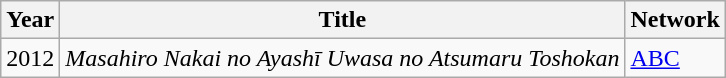<table class="wikitable">
<tr>
<th>Year</th>
<th>Title</th>
<th>Network</th>
</tr>
<tr>
<td>2012</td>
<td><em>Masahiro Nakai no Ayashī Uwasa no Atsumaru Toshokan</em></td>
<td><a href='#'>ABC</a></td>
</tr>
</table>
